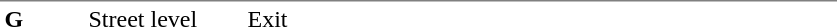<table table border=0 cellspacing=0 cellpadding=3>
<tr>
<td style="border-top:solid 1px gray;" width=50 valign=top><strong>G</strong></td>
<td style="border-top:solid 1px gray;" width=100 valign=top>Street level</td>
<td style="border-top:solid 1px gray;" width=390 valign=top>Exit</td>
</tr>
</table>
